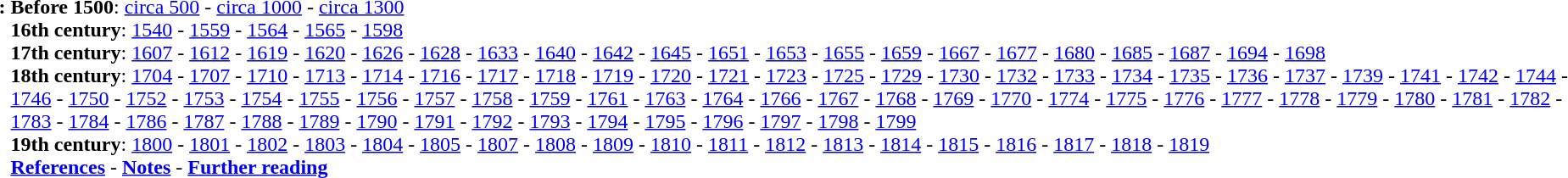<table border=0 class="toccolours plainlinks" |>
<tr valign="top">
<th>:</th>
<td><strong>Before 1500</strong>: <a href='#'>circa 500</a> - <a href='#'>circa 1000</a> - <a href='#'>circa 1300</a><br><strong>16th century</strong>: <a href='#'>1540</a> - <a href='#'>1559</a> - <a href='#'>1564</a> - <a href='#'>1565</a> - <a href='#'>1598</a><br><strong>17th century</strong>: <a href='#'>1607</a> - <a href='#'>1612</a> - <a href='#'>1619</a> - <a href='#'>1620</a> - <a href='#'>1626</a> - <a href='#'>1628</a> - <a href='#'>1633</a> - <a href='#'>1640</a> - <a href='#'>1642</a> - <a href='#'>1645</a> - <a href='#'>1651</a> - <a href='#'>1653</a> - <a href='#'>1655</a> - <a href='#'>1659</a> - <a href='#'>1667</a> - <a href='#'>1677</a> - <a href='#'>1680</a> - <a href='#'>1685</a> - <a href='#'>1687</a> - <a href='#'>1694</a> - <a href='#'>1698</a><br><strong>18th century</strong>: <a href='#'>1704</a> - <a href='#'>1707</a> - <a href='#'>1710</a> - <a href='#'>1713</a> - <a href='#'>1714</a> - <a href='#'>1716</a> - <a href='#'>1717</a> - <a href='#'>1718</a> - <a href='#'>1719</a> - <a href='#'>1720</a> - <a href='#'>1721</a> - <a href='#'>1723</a> - <a href='#'>1725</a> - <a href='#'>1729</a> - <a href='#'>1730</a> - <a href='#'>1732</a> - <a href='#'>1733</a> - <a href='#'>1734</a> - <a href='#'>1735</a> - <a href='#'>1736</a> - <a href='#'>1737</a> - <a href='#'>1739</a> - <a href='#'>1741</a> - <a href='#'>1742</a> - <a href='#'>1744</a> - <a href='#'>1746</a> - <a href='#'>1750</a> - <a href='#'>1752</a> - <a href='#'>1753</a> - <a href='#'>1754</a> - <a href='#'>1755</a> - <a href='#'>1756</a> - <a href='#'>1757</a> - <a href='#'>1758</a> - <a href='#'>1759</a> - <a href='#'>1761</a> - <a href='#'>1763</a> - <a href='#'>1764</a> - <a href='#'>1766</a> - <a href='#'>1767</a> - <a href='#'>1768</a> - <a href='#'>1769</a> - <a href='#'>1770</a> - <a href='#'>1774</a> - <a href='#'>1775</a> - <a href='#'>1776</a> - <a href='#'>1777</a> - <a href='#'>1778</a> - <a href='#'>1779</a> - <a href='#'>1780</a> - <a href='#'>1781</a> - <a href='#'>1782</a> - <a href='#'>1783</a> - <a href='#'>1784</a> - <a href='#'>1786</a> - <a href='#'>1787</a> - <a href='#'>1788</a> - <a href='#'>1789</a> - <a href='#'>1790</a> - <a href='#'>1791</a> - <a href='#'>1792</a> - <a href='#'>1793</a> - <a href='#'>1794</a> - <a href='#'>1795</a> - <a href='#'>1796</a> - <a href='#'>1797</a> - <a href='#'>1798</a> - <a href='#'>1799</a><br><strong>19th century</strong>: <a href='#'>1800</a> - <a href='#'>1801</a> - <a href='#'>1802</a> - <a href='#'>1803</a> - <a href='#'>1804</a> - <a href='#'>1805</a> - <a href='#'>1807</a> - <a href='#'>1808</a> - <a href='#'>1809</a> - <a href='#'>1810</a> - <a href='#'>1811</a> - <a href='#'>1812</a> - <a href='#'>1813</a> - <a href='#'>1814</a> - <a href='#'>1815</a> - <a href='#'>1816</a> - <a href='#'>1817</a> - <a href='#'>1818</a> - <a href='#'>1819</a><br><strong><a href='#'>References</a></strong> - <strong><a href='#'>Notes</a></strong> - <strong><a href='#'>Further reading</a></strong></td>
</tr>
</table>
